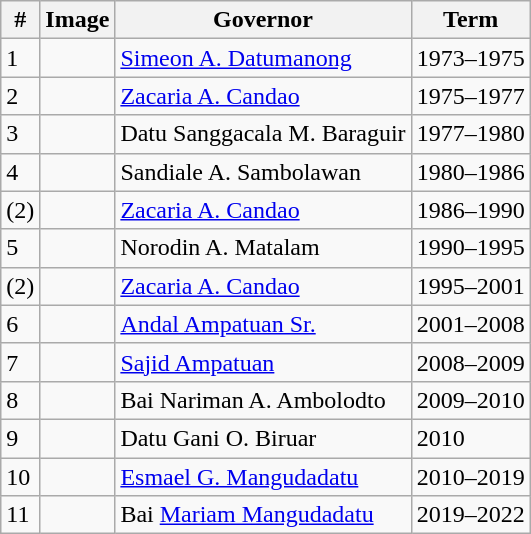<table class="wikitable sortable">
<tr>
<th>#</th>
<th>Image</th>
<th>Governor</th>
<th>Term</th>
</tr>
<tr>
<td>1</td>
<td></td>
<td><a href='#'>Simeon A. Datumanong</a></td>
<td>1973–1975</td>
</tr>
<tr>
<td>2</td>
<td></td>
<td><a href='#'>Zacaria A. Candao</a></td>
<td>1975–1977</td>
</tr>
<tr>
<td>3</td>
<td></td>
<td>Datu Sanggacala M. Baraguir</td>
<td>1977–1980</td>
</tr>
<tr>
<td>4</td>
<td></td>
<td>Sandiale A. Sambolawan</td>
<td>1980–1986</td>
</tr>
<tr>
<td>(2)</td>
<td></td>
<td><a href='#'>Zacaria A. Candao</a></td>
<td>1986–1990</td>
</tr>
<tr>
<td>5</td>
<td></td>
<td>Norodin A. Matalam</td>
<td>1990–1995</td>
</tr>
<tr>
<td>(2)</td>
<td></td>
<td><a href='#'>Zacaria A. Candao</a></td>
<td>1995–2001</td>
</tr>
<tr>
<td>6</td>
<td></td>
<td><a href='#'>Andal Ampatuan Sr.</a></td>
<td>2001–2008</td>
</tr>
<tr>
<td>7</td>
<td></td>
<td><a href='#'>Sajid Ampatuan</a></td>
<td>2008–2009</td>
</tr>
<tr>
<td>8</td>
<td></td>
<td>Bai Nariman A. Ambolodto</td>
<td>2009–2010</td>
</tr>
<tr>
<td>9</td>
<td></td>
<td>Datu Gani O. Biruar</td>
<td>2010</td>
</tr>
<tr>
<td>10</td>
<td></td>
<td><a href='#'>Esmael G. Mangudadatu</a></td>
<td>2010–2019</td>
</tr>
<tr>
<td>11</td>
<td></td>
<td>Bai <a href='#'>Mariam Mangudadatu</a></td>
<td>2019–2022</td>
</tr>
</table>
